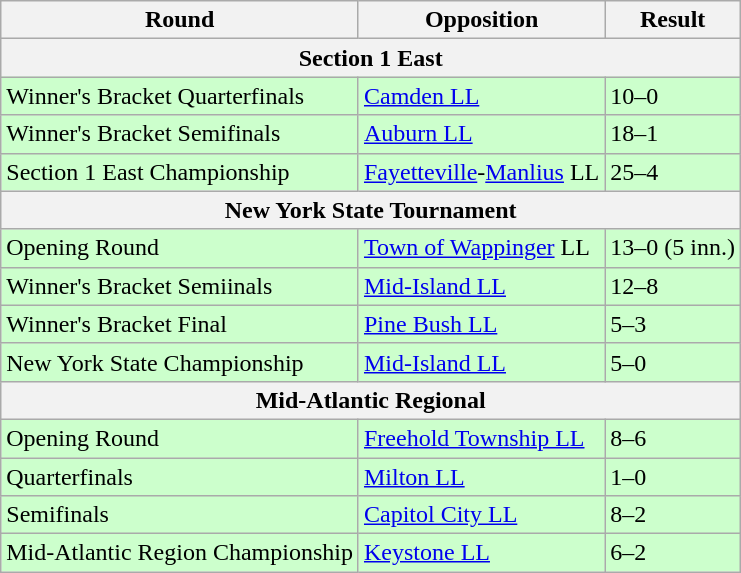<table class="wikitable">
<tr>
<th>Round</th>
<th>Opposition</th>
<th>Result</th>
</tr>
<tr>
<th colspan=3>Section 1 East</th>
</tr>
<tr bgcolor=ccffcc>
<td>Winner's Bracket Quarterfinals</td>
<td> <a href='#'>Camden LL</a></td>
<td>10–0</td>
</tr>
<tr bgcolor=ccffcc>
<td>Winner's Bracket Semifinals</td>
<td> <a href='#'>Auburn LL</a></td>
<td>18–1</td>
</tr>
<tr bgcolor=ccffcc>
<td>Section 1 East Championship</td>
<td> <a href='#'>Fayetteville</a>-<a href='#'>Manlius</a> LL</td>
<td>25–4</td>
</tr>
<tr>
<th colspan=3>New York State Tournament</th>
</tr>
<tr bgcolor=ccffcc>
<td>Opening Round</td>
<td> <a href='#'>Town of Wappinger</a> LL</td>
<td>13–0 (5 inn.)</td>
</tr>
<tr bgcolor=ccffcc>
<td>Winner's Bracket Semiinals</td>
<td> <a href='#'>Mid-Island LL</a></td>
<td>12–8</td>
</tr>
<tr bgcolor=ccffcc>
<td>Winner's Bracket Final</td>
<td> <a href='#'>Pine Bush LL</a></td>
<td>5–3</td>
</tr>
<tr bgcolor=ccffcc>
<td>New York State Championship</td>
<td> <a href='#'>Mid-Island LL</a></td>
<td>5–0</td>
</tr>
<tr>
<th colspan=3>Mid-Atlantic Regional</th>
</tr>
<tr bgcolor=ccffcc>
<td>Opening Round</td>
<td> <a href='#'>Freehold Township LL</a></td>
<td>8–6</td>
</tr>
<tr bgcolor=ccffcc>
<td>Quarterfinals</td>
<td> <a href='#'>Milton LL</a></td>
<td>1–0</td>
</tr>
<tr bgcolor=ccffcc>
<td>Semifinals</td>
<td> <a href='#'>Capitol City LL</a></td>
<td>8–2</td>
</tr>
<tr bgcolor=ccffcc>
<td>Mid-Atlantic Region Championship</td>
<td> <a href='#'>Keystone LL</a></td>
<td>6–2</td>
</tr>
</table>
